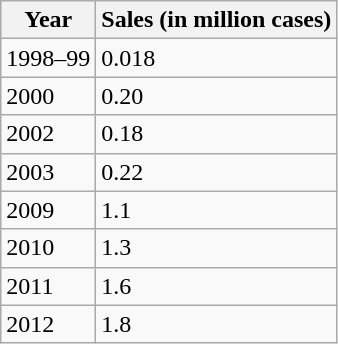<table class="wikitable">
<tr>
<th>Year</th>
<th>Sales (in million cases)</th>
</tr>
<tr>
<td>1998–99</td>
<td>0.018</td>
</tr>
<tr>
<td>2000</td>
<td>0.20</td>
</tr>
<tr>
<td>2002</td>
<td>0.18</td>
</tr>
<tr>
<td>2003</td>
<td>0.22</td>
</tr>
<tr>
<td>2009</td>
<td>1.1</td>
</tr>
<tr>
<td>2010</td>
<td>1.3</td>
</tr>
<tr>
<td>2011</td>
<td>1.6</td>
</tr>
<tr>
<td>2012</td>
<td>1.8</td>
</tr>
</table>
